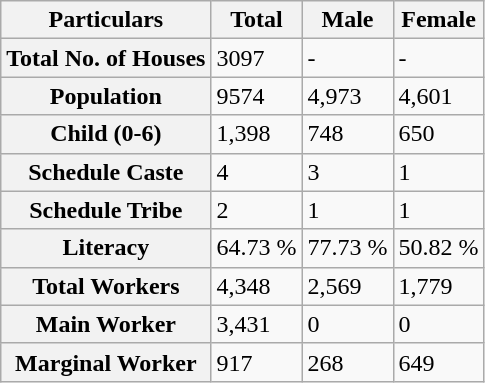<table class = "wikitable">
<tr>
<th>Particulars</th>
<th>Total</th>
<th>Male</th>
<th>Female</th>
</tr>
<tr>
<th>Total No. of Houses</th>
<td>3097</td>
<td>-</td>
<td>-</td>
</tr>
<tr>
<th>Population</th>
<td>9574</td>
<td>4,973</td>
<td>4,601</td>
</tr>
<tr as per latest calculation population is now reached upto 22000.>
<th>Child (0-6)</th>
<td>1,398</td>
<td>748</td>
<td>650</td>
</tr>
<tr>
<th>Schedule Caste</th>
<td>4</td>
<td>3</td>
<td>1</td>
</tr>
<tr>
<th>Schedule Tribe</th>
<td>2</td>
<td>1</td>
<td>1</td>
</tr>
<tr>
<th>Literacy</th>
<td>64.73 %</td>
<td>77.73 %</td>
<td>50.82 %</td>
</tr>
<tr>
<th>Total Workers</th>
<td>4,348</td>
<td>2,569</td>
<td>1,779</td>
</tr>
<tr>
<th>Main Worker</th>
<td>3,431</td>
<td>0</td>
<td>0</td>
</tr>
<tr>
<th>Marginal Worker</th>
<td>917</td>
<td>268</td>
<td>649</td>
</tr>
</table>
